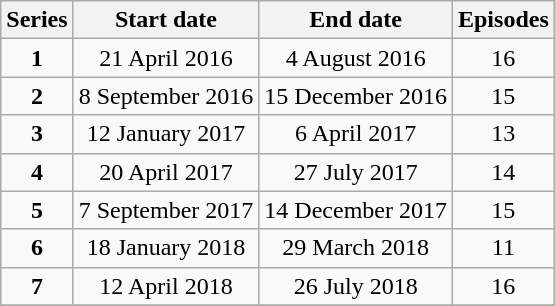<table class="wikitable" style="text-align:center;">
<tr>
<th>Series</th>
<th>Start date</th>
<th>End date</th>
<th>Episodes</th>
</tr>
<tr>
<td><strong>1</strong></td>
<td>21 April 2016</td>
<td>4 August 2016</td>
<td>16</td>
</tr>
<tr>
<td><strong>2</strong></td>
<td>8 September 2016</td>
<td>15 December 2016</td>
<td>15</td>
</tr>
<tr>
<td><strong>3</strong></td>
<td>12 January 2017</td>
<td>6 April 2017</td>
<td>13</td>
</tr>
<tr>
<td><strong>4</strong></td>
<td>20 April 2017</td>
<td>27 July 2017</td>
<td>14</td>
</tr>
<tr>
<td><strong>5</strong></td>
<td>7 September 2017</td>
<td>14 December 2017</td>
<td>15</td>
</tr>
<tr>
<td><strong>6</strong></td>
<td>18 January 2018</td>
<td>29 March 2018</td>
<td>11</td>
</tr>
<tr>
<td><strong>7</strong></td>
<td>12 April 2018</td>
<td>26 July 2018</td>
<td>16</td>
</tr>
<tr>
</tr>
</table>
